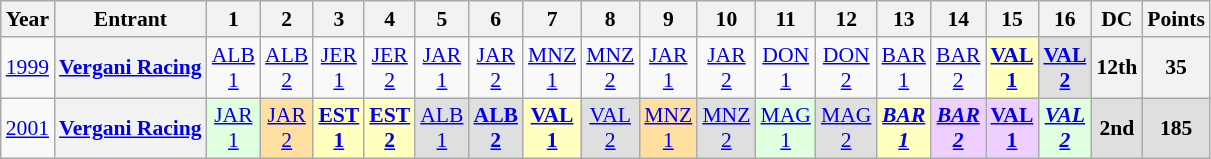<table class="wikitable" style="text-align:center; font-size:90%">
<tr>
<th>Year</th>
<th>Entrant</th>
<th>1</th>
<th>2</th>
<th>3</th>
<th>4</th>
<th>5</th>
<th>6</th>
<th>7</th>
<th>8</th>
<th>9</th>
<th>10</th>
<th>11</th>
<th>12</th>
<th>13</th>
<th>14</th>
<th>15</th>
<th>16</th>
<th>DC</th>
<th>Points</th>
</tr>
<tr>
<td><a href='#'>1999</a></td>
<th><a href='#'>Vergani Racing</a></th>
<td><a href='#'>ALB<br>1</a></td>
<td><a href='#'>ALB<br>2</a></td>
<td><a href='#'>JER<br>1</a></td>
<td><a href='#'>JER<br>2</a></td>
<td><a href='#'>JAR<br>1</a></td>
<td><a href='#'>JAR<br>2</a></td>
<td><a href='#'>MNZ<br>1</a></td>
<td><a href='#'>MNZ<br>2</a></td>
<td><a href='#'>JAR<br>1</a></td>
<td><a href='#'>JAR<br>2</a></td>
<td><a href='#'>DON<br>1</a></td>
<td><a href='#'>DON<br>2</a></td>
<td><a href='#'>BAR<br>1</a></td>
<td><a href='#'>BAR<br>2</a></td>
<td style="background:#FFFFBF;"><strong><a href='#'>VAL<br>1</a></strong><br></td>
<td style="background:#DFDFDF;"><strong><a href='#'>VAL<br>2</a></strong><br></td>
<th>12th</th>
<th>35</th>
</tr>
<tr>
<td><a href='#'>2001</a></td>
<th><a href='#'>Vergani Racing</a></th>
<td style="background:#DFFFDF;"><a href='#'>JAR<br>1</a><br></td>
<td style="background:#FFDF9F;"><a href='#'>JAR<br>2</a><br></td>
<td style="background:#FFFFBF;"><strong><a href='#'>EST<br>1</a></strong><br></td>
<td style="background:#FFFFBF;"><strong><a href='#'>EST<br>2</a></strong><br></td>
<td style="background:#DFDFDF;"><a href='#'>ALB<br>1</a><br></td>
<td style="background:#DFDFDF;"><strong><a href='#'>ALB<br>2</a></strong><br></td>
<td style="background:#FFFFBF;"><strong><a href='#'>VAL<br>1</a></strong><br></td>
<td style="background:#DFDFDF;"><a href='#'>VAL<br>2</a><br></td>
<td style="background:#FFDF9F;"><a href='#'>MNZ<br>1</a><br></td>
<td style="background:#DFDFDF;"><a href='#'>MNZ<br>2</a><br></td>
<td style="background:#DFFFDF;"><a href='#'>MAG<br>1</a><br></td>
<td style="background:#DFDFDF;"><a href='#'>MAG<br>2</a><br></td>
<td style="background:#FFFFBF;"><strong><em><a href='#'>BAR<br>1</a></em></strong><br></td>
<td style="background:#EFCFFF;"><strong><em><a href='#'>BAR<br>2</a></em></strong><br></td>
<td style="background:#EFCFFF;"><strong><a href='#'>VAL<br>1</a></strong><br></td>
<td style="background:#DFFFDF;"><strong><em><a href='#'>VAL<br>2</a></em></strong><br></td>
<td style="background:#DFDFDF;"><strong>2nd</strong></td>
<td style="background:#DFDFDF;"><strong>185</strong></td>
</tr>
</table>
